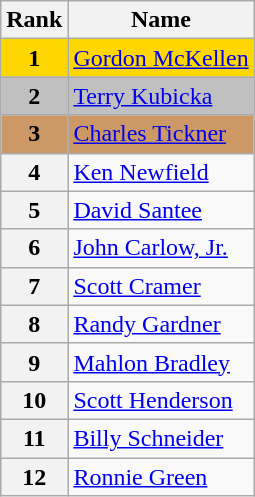<table class="wikitable">
<tr>
<th>Rank</th>
<th>Name</th>
</tr>
<tr bgcolor="gold">
<td align="center"><strong>1</strong></td>
<td><a href='#'>Gordon McKellen</a></td>
</tr>
<tr bgcolor="silver">
<td align="center"><strong>2</strong></td>
<td><a href='#'>Terry Kubicka</a></td>
</tr>
<tr bgcolor="cc9966">
<td align="center"><strong>3</strong></td>
<td><a href='#'>Charles Tickner</a></td>
</tr>
<tr>
<th>4</th>
<td><a href='#'>Ken Newfield</a></td>
</tr>
<tr>
<th>5</th>
<td><a href='#'>David Santee</a></td>
</tr>
<tr>
<th>6</th>
<td><a href='#'>John Carlow, Jr.</a></td>
</tr>
<tr>
<th>7</th>
<td><a href='#'>Scott Cramer</a></td>
</tr>
<tr>
<th>8</th>
<td><a href='#'>Randy Gardner</a></td>
</tr>
<tr>
<th>9</th>
<td><a href='#'>Mahlon Bradley</a></td>
</tr>
<tr>
<th>10</th>
<td><a href='#'>Scott Henderson</a></td>
</tr>
<tr>
<th>11</th>
<td><a href='#'>Billy Schneider</a></td>
</tr>
<tr>
<th>12</th>
<td><a href='#'>Ronnie Green</a></td>
</tr>
</table>
